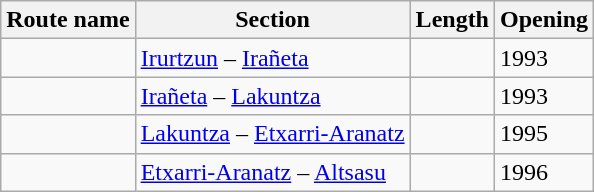<table class="wikitable sortable">
<tr>
<th>Route name</th>
<th>Section</th>
<th>Length</th>
<th>Opening</th>
</tr>
<tr>
<td></td>
<td><a href='#'>Irurtzun</a> – <a href='#'>Irañeta</a></td>
<td></td>
<td>1993</td>
</tr>
<tr>
<td></td>
<td><a href='#'>Irañeta</a> – <a href='#'>Lakuntza</a></td>
<td></td>
<td>1993</td>
</tr>
<tr>
<td></td>
<td><a href='#'>Lakuntza</a> – <a href='#'>Etxarri-Aranatz</a></td>
<td></td>
<td>1995</td>
</tr>
<tr>
<td></td>
<td><a href='#'>Etxarri-Aranatz</a> – <a href='#'>Altsasu</a></td>
<td></td>
<td>1996</td>
</tr>
</table>
